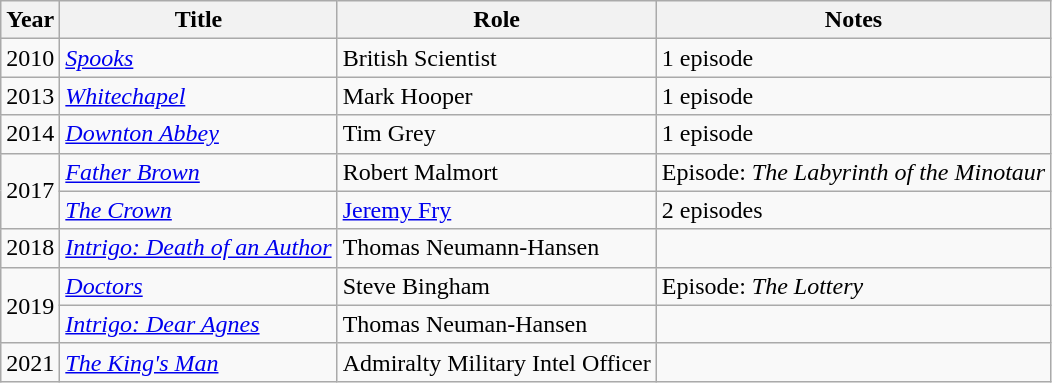<table class="wikitable">
<tr>
<th>Year</th>
<th>Title</th>
<th>Role</th>
<th>Notes</th>
</tr>
<tr>
<td>2010</td>
<td><em><a href='#'>Spooks</a></em></td>
<td>British Scientist</td>
<td>1 episode</td>
</tr>
<tr>
<td>2013</td>
<td><em><a href='#'>Whitechapel</a></em></td>
<td>Mark Hooper</td>
<td>1 episode</td>
</tr>
<tr>
<td>2014</td>
<td><em><a href='#'>Downton Abbey</a></em></td>
<td>Tim Grey</td>
<td>1 episode</td>
</tr>
<tr>
<td rowspan=2>2017</td>
<td><em><a href='#'>Father Brown</a></em></td>
<td>Robert Malmort</td>
<td>Episode: <em>The Labyrinth of the Minotaur</em></td>
</tr>
<tr>
<td><em><a href='#'>The Crown</a></em></td>
<td><a href='#'>Jeremy Fry</a></td>
<td>2 episodes</td>
</tr>
<tr>
<td>2018</td>
<td><em><a href='#'>Intrigo: Death of an Author</a></em></td>
<td>Thomas Neumann-Hansen</td>
<td></td>
</tr>
<tr>
<td rowspan=2>2019</td>
<td><em><a href='#'>Doctors</a></em></td>
<td>Steve Bingham</td>
<td>Episode: <em>The Lottery</em></td>
</tr>
<tr>
<td><em><a href='#'>Intrigo: Dear Agnes</a></em></td>
<td>Thomas Neuman-Hansen</td>
<td></td>
</tr>
<tr>
<td>2021</td>
<td><em><a href='#'>The King's Man</a></em></td>
<td>Admiralty Military Intel Officer</td>
<td></td>
</tr>
</table>
